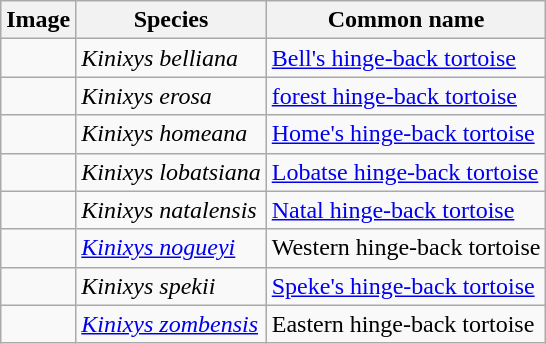<table class="wikitable">
<tr>
<th>Image</th>
<th>Species</th>
<th>Common name</th>
</tr>
<tr>
<td></td>
<td><em>Kinixys belliana</em><br></td>
<td><a href='#'>Bell's hinge-back tortoise</a></td>
</tr>
<tr>
<td></td>
<td><em>Kinixys erosa</em><br></td>
<td><a href='#'>forest hinge-back tortoise</a></td>
</tr>
<tr>
<td></td>
<td><em>Kinixys homeana</em><br></td>
<td><a href='#'>Home's hinge-back tortoise</a></td>
</tr>
<tr>
<td></td>
<td><em>Kinixys lobatsiana</em><br></td>
<td><a href='#'>Lobatse hinge-back tortoise</a></td>
</tr>
<tr>
<td></td>
<td><em>Kinixys natalensis</em><br></td>
<td><a href='#'>Natal hinge-back tortoise</a></td>
</tr>
<tr>
<td></td>
<td><em><a href='#'>Kinixys nogueyi</a></em><br></td>
<td>Western hinge-back tortoise</td>
</tr>
<tr>
<td></td>
<td><em>Kinixys spekii</em><br></td>
<td><a href='#'>Speke's hinge-back tortoise</a></td>
</tr>
<tr>
<td></td>
<td><em><a href='#'>Kinixys zombensis</a></em><br></td>
<td>Eastern hinge-back tortoise</td>
</tr>
</table>
